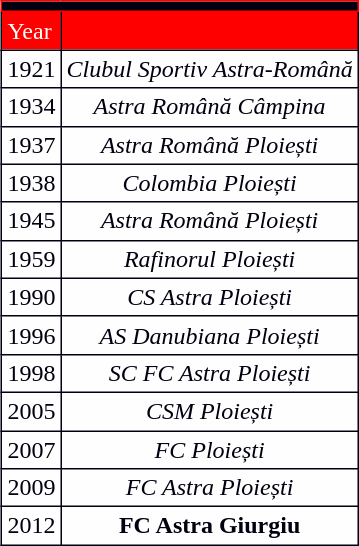<table class="wikitable" style="text-align: left" align="right">
<tr>
<td colspan="2" style="background:#000010;color:#fefefe;border:1px solid #fe0000"></td>
</tr>
<tr>
<td style="background:#fe0000;color:#fefefe;border:1px solid #000010">Year</td>
<td style="background:#fe0000;color:#fefefe;border:1px solid #000010"></td>
</tr>
<tr>
<td style="background:#fefefe;color:#000010;border:1px solid #000010">1921</td>
<td align=center style="background:#fefefe;color:#000010;border:1px solid #000010"><em>Clubul Sportiv Astra-Română</em></td>
</tr>
<tr>
<td style="background:#fefefe;color:#000010;border:1px solid #000010">1934</td>
<td align=center style="background:#fefefe;color:#000010;border:1px solid #000010"><em>Astra Română Câmpina</em></td>
</tr>
<tr>
<td style="background:#fefefe;color:#000010;border:1px solid #000010">1937</td>
<td align=center style="background:#fefefe;color:#000010;border:1px solid #000010"><em>Astra Română Ploiești</em></td>
</tr>
<tr>
<td style="background:#fefefe;color:#000010;border:1px solid #000010">1938</td>
<td align=center style="background:#fefefe;color:#000010;border:1px solid #000010"><em>Colombia Ploiești</em></td>
</tr>
<tr>
<td style="background:#fefefe;color:#000010;border:1px solid #000010">1945</td>
<td align=center style="background:#fefefe;color:#000010;border:1px solid #000010"><em>Astra Română Ploiești</em></td>
</tr>
<tr>
<td style="background:#fefefe;color:#000010;border:1px solid #000010">1959</td>
<td align=center style="background:#fefefe;color:#000010;border:1px solid #000010"><em>Rafinorul Ploiești</em></td>
</tr>
<tr>
<td style="background:#fefefe;color:#000010;border:1px solid #000010">1990</td>
<td align=center style="background:#fefefe;color:#000010;border:1px solid #000010"><em>CS Astra Ploiești</em></td>
</tr>
<tr>
<td style="background:#fefefe;color:#000010;border:1px solid #000010">1996</td>
<td align=center style="background:#fefefe;color:#000010;border:1px solid #000010"><em>AS Danubiana Ploiești</em></td>
</tr>
<tr>
<td style="background:#fefefe;color:#000010;border:1px solid #000010">1998</td>
<td align=center style="background:#fefefe;color:#000010;border:1px solid #000010"><em>SC FC Astra Ploiești</em></td>
</tr>
<tr>
<td style="background:#fefefe;color:#000010;border:1px solid #000010">2005</td>
<td align=center style="background:#fefefe;color:#000010;border:1px solid #000010"><em>CSM Ploiești</em></td>
</tr>
<tr>
<td style="background:#fefefe;color:#000010;border:1px solid #000010">2007</td>
<td align=center style="background:#fefefe;color:#000010;border:1px solid #000010"><em>FC Ploiești</em></td>
</tr>
<tr>
<td style="background:#fefefe;color:#000010;border:1px solid #000010">2009</td>
<td align=center style="background:#fefefe;color:#000010;border:1px solid #000010"><em>FC Astra Ploiești</em></td>
</tr>
<tr>
<td style="background:#fefefe;color:#000010;border:1px solid #000010">2012</td>
<td align=center style="background:#fefefe;color:#000010;border:1px solid #000010"><strong>FC Astra Giurgiu</strong></td>
</tr>
</table>
